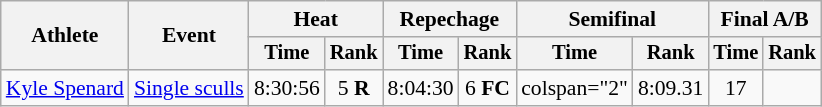<table class=wikitable style=font-size:90%;text-align:center>
<tr>
<th rowspan=2>Athlete</th>
<th rowspan=2>Event</th>
<th colspan=2>Heat</th>
<th colspan=2>Repechage</th>
<th colspan=2>Semifinal</th>
<th colspan=2>Final A/B</th>
</tr>
<tr style=font-size:95%>
<th>Time</th>
<th>Rank</th>
<th>Time</th>
<th>Rank</th>
<th>Time</th>
<th>Rank</th>
<th>Time</th>
<th>Rank</th>
</tr>
<tr>
<td align=left><a href='#'>Kyle Spenard</a></td>
<td align=left><a href='#'>Single sculls</a></td>
<td>8:30:56</td>
<td>5 <strong>R</strong></td>
<td>8:04:30</td>
<td>6 <strong>FC</strong></td>
<td>colspan="2" </td>
<td>8:09.31</td>
<td>17</td>
</tr>
</table>
